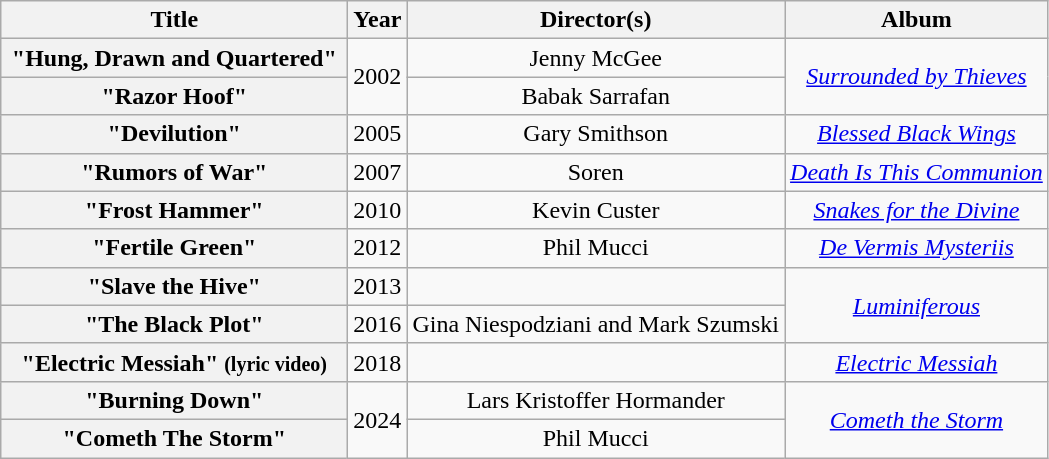<table class="wikitable plainrowheaders" style="text-align:center;">
<tr>
<th scope="col"" style="width:14em;">Title</th>
<th scope="col">Year</th>
<th scope="col">Director(s)</th>
<th scope="col">Album</th>
</tr>
<tr>
<th scope="row">"Hung, Drawn and Quartered"</th>
<td rowspan="2">2002</td>
<td>Jenny McGee</td>
<td rowspan="2"><em><a href='#'>Surrounded by Thieves</a></em></td>
</tr>
<tr>
<th scope="row">"Razor Hoof"</th>
<td>Babak Sarrafan</td>
</tr>
<tr>
<th scope="row">"Devilution"</th>
<td>2005</td>
<td>Gary Smithson</td>
<td><em><a href='#'>Blessed Black Wings</a></em></td>
</tr>
<tr>
<th scope="row">"Rumors of War"</th>
<td>2007</td>
<td>Soren</td>
<td><em><a href='#'>Death Is This Communion</a></em></td>
</tr>
<tr>
<th scope="row">"Frost Hammer"</th>
<td>2010</td>
<td>Kevin Custer</td>
<td><em><a href='#'>Snakes for the Divine</a></em></td>
</tr>
<tr>
<th scope="row">"Fertile Green"</th>
<td>2012</td>
<td>Phil Mucci</td>
<td><em><a href='#'>De Vermis Mysteriis</a></em></td>
</tr>
<tr>
<th scope="row">"Slave the Hive"</th>
<td>2013</td>
<td></td>
<td rowspan="2"><em><a href='#'>Luminiferous</a></em></td>
</tr>
<tr>
<th scope="row">"The Black Plot"</th>
<td>2016</td>
<td>Gina Niespodziani and Mark Szumski</td>
</tr>
<tr>
<th scope="row">"Electric Messiah" <small>(lyric video)</small></th>
<td>2018</td>
<td></td>
<td><em><a href='#'>Electric Messiah</a></em></td>
</tr>
<tr>
<th scope="row">"Burning Down"</th>
<td rowspan="2">2024</td>
<td>Lars Kristoffer Hormander</td>
<td rowspan="2"><em><a href='#'>Cometh the Storm</a></em></td>
</tr>
<tr>
<th scope="row">"Cometh The Storm"</th>
<td>Phil Mucci</td>
</tr>
</table>
